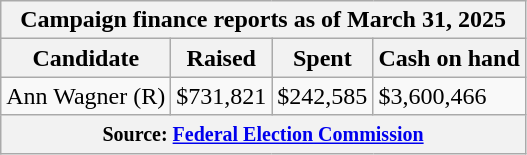<table class="wikitable sortable">
<tr>
<th colspan=4>Campaign finance reports as of March 31, 2025</th>
</tr>
<tr style="text-align:center;">
<th>Candidate</th>
<th>Raised</th>
<th>Spent</th>
<th>Cash on hand</th>
</tr>
<tr>
<td>Ann Wagner (R)</td>
<td>$731,821</td>
<td>$242,585</td>
<td>$3,600,466</td>
</tr>
<tr>
<th colspan="4"><small>Source: <a href='#'>Federal Election Commission</a></small></th>
</tr>
</table>
